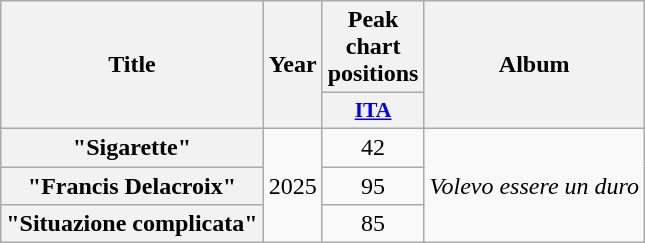<table class="wikitable plainrowheaders" style="text-align:center;">
<tr>
<th scope="col" rowspan="2">Title</th>
<th scope="col" rowspan="2">Year</th>
<th scope="col" colspan="1">Peak chart positions</th>
<th scope="col" rowspan="2">Album</th>
</tr>
<tr>
<th scope="col" style="width:3em;font-size:90%;"><a href='#'>ITA</a><br></th>
</tr>
<tr>
<th scope="row">"Sigarette"</th>
<td rowspan="3">2025</td>
<td>42</td>
<td rowspan="3"><em>Volevo essere un duro</em></td>
</tr>
<tr>
<th scope="row">"Francis Delacroix"</th>
<td>95</td>
</tr>
<tr>
<th scope="row">"Situazione complicata"</th>
<td>85</td>
</tr>
</table>
